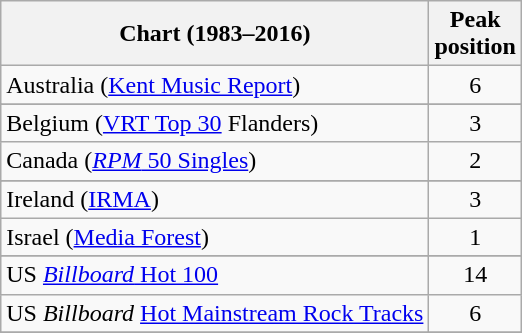<table class="wikitable sortable">
<tr>
<th>Chart (1983–2016)</th>
<th>Peak<br>position</th>
</tr>
<tr>
<td>Australia (<a href='#'>Kent Music Report</a>)</td>
<td align="center">6</td>
</tr>
<tr>
</tr>
<tr>
<td>Belgium (<a href='#'>VRT Top 30</a> Flanders)</td>
<td align="center">3</td>
</tr>
<tr>
<td>Canada (<a href='#'><em>RPM</em> 50 Singles</a>)</td>
<td align="center">2</td>
</tr>
<tr>
</tr>
<tr>
<td>Ireland (<a href='#'>IRMA</a>)</td>
<td align="center">3</td>
</tr>
<tr>
<td>Israel (<a href='#'>Media Forest</a>)</td>
<td style="text-align:center;">1</td>
</tr>
<tr>
</tr>
<tr>
</tr>
<tr>
</tr>
<tr>
</tr>
<tr>
</tr>
<tr>
<td>US <a href='#'><em>Billboard</em> Hot 100</a></td>
<td align="center">14</td>
</tr>
<tr>
<td>US <em>Billboard</em> <a href='#'>Hot Mainstream Rock Tracks</a></td>
<td align="center">6</td>
</tr>
<tr>
</tr>
</table>
